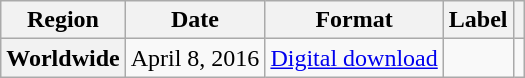<table class="wikitable plainrowheaders">
<tr>
<th scope="col">Region</th>
<th scope="col">Date</th>
<th scope="col">Format</th>
<th scope="col">Label</th>
<th scope="col"></th>
</tr>
<tr>
<th scope="row">Worldwide</th>
<td>April 8, 2016</td>
<td><a href='#'>Digital download</a></td>
<td></td>
<td align="center"></td>
</tr>
</table>
